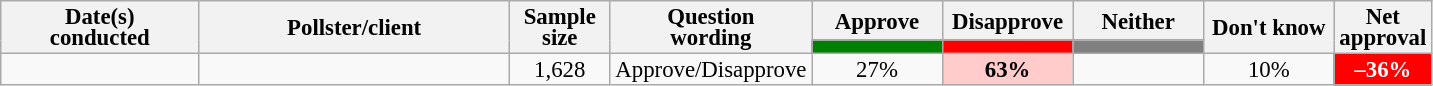<table class="wikitable collapsible sortable mw-datatable" style="text-align:center;font-size:95%;line-height:14px;">
<tr>
<th style="width:125px;" rowspan="2">Date(s)<br>conducted</th>
<th style="width:200px;" rowspan="2">Pollster/client</th>
<th style="width:60px;" rowspan="2">Sample size</th>
<th style="width:120px;" rowspan="2">Question<br>wording</th>
<th class="unsortable" style="width:80px;">Approve</th>
<th class="unsortable" style="width: 80px;">Disapprove</th>
<th class="unsortable" style="width:80px;">Neither</th>
<th class="unsortable" style="width:80px;" rowspan="2">Don't know</th>
<th class="unsortable" style="width:20px;" rowspan="2">Net approval</th>
</tr>
<tr>
<th class="unsortable" style="color:inherit;background:green;width:60px;"></th>
<th class="unsortable" style="color:inherit;background:red;width:60px;"></th>
<th class="unsortable" style="color:inherit;background:grey;width:60px;"></th>
</tr>
<tr>
<td></td>
<td></td>
<td>1,628</td>
<td>Approve/Disapprove</td>
<td>27%</td>
<td style="background:#ffcccb"><strong>63%</strong></td>
<td></td>
<td>10%</td>
<td style="background:red;color:white;"><strong>–36%</strong></td>
</tr>
</table>
